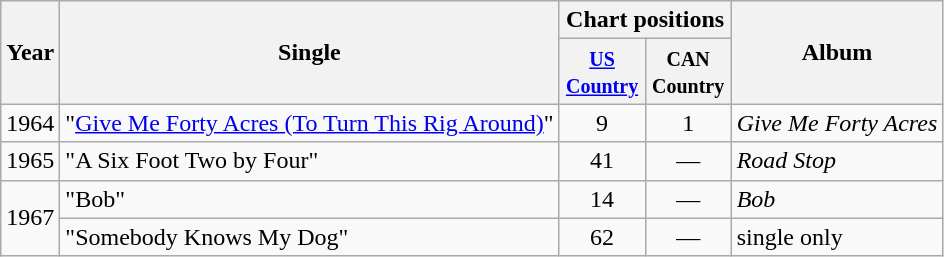<table class="wikitable">
<tr>
<th rowspan="2">Year</th>
<th rowspan="2">Single</th>
<th colspan="2">Chart positions</th>
<th rowspan="2">Album</th>
</tr>
<tr>
<th width="50"><small><a href='#'>US Country</a></small></th>
<th width="50"><small>CAN Country</small></th>
</tr>
<tr>
<td>1964</td>
<td>"<a href='#'>Give Me Forty Acres (To Turn This Rig Around)</a>"</td>
<td align="center">9</td>
<td align="center">1</td>
<td><em>Give Me Forty Acres</em></td>
</tr>
<tr>
<td>1965</td>
<td>"A Six Foot Two by Four"</td>
<td align="center">41</td>
<td align="center">—</td>
<td><em>Road Stop</em></td>
</tr>
<tr>
<td rowspan="2">1967</td>
<td>"Bob"</td>
<td align="center">14</td>
<td align="center">—</td>
<td><em>Bob</em></td>
</tr>
<tr>
<td>"Somebody Knows My Dog"</td>
<td align="center">62</td>
<td align="center">—</td>
<td>single only</td>
</tr>
</table>
